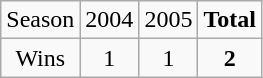<table class="wikitable sortable">
<tr>
<td>Season</td>
<td>2004</td>
<td>2005</td>
<td><strong>Total</strong></td>
</tr>
<tr align=center>
<td>Wins</td>
<td>1</td>
<td>1</td>
<td><strong>2</strong></td>
</tr>
</table>
